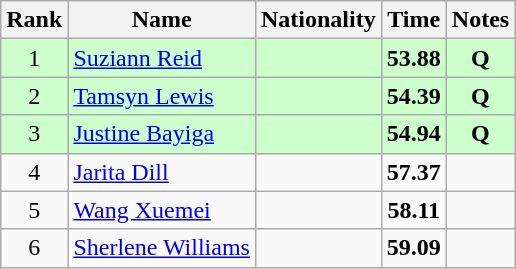<table class="wikitable sortable" style="text-align:center">
<tr>
<th>Rank</th>
<th>Name</th>
<th>Nationality</th>
<th>Time</th>
<th>Notes</th>
</tr>
<tr bgcolor=ccffcc>
<td>1</td>
<td align=left><a href='#'>Suziann Reid</a></td>
<td align=left></td>
<td><strong>53.88</strong></td>
<td><strong>Q</strong></td>
</tr>
<tr bgcolor=ccffcc>
<td>2</td>
<td align=left><a href='#'>Tamsyn Lewis</a></td>
<td align=left></td>
<td><strong>54.39</strong></td>
<td><strong>Q</strong></td>
</tr>
<tr bgcolor=ccffcc>
<td>3</td>
<td align=left><a href='#'>Justine Bayiga</a></td>
<td align=left></td>
<td><strong>54.94</strong></td>
<td><strong>Q</strong></td>
</tr>
<tr>
<td>4</td>
<td align=left><a href='#'>Jarita Dill</a></td>
<td align=left></td>
<td><strong>57.37</strong></td>
<td></td>
</tr>
<tr>
<td>5</td>
<td align=left><a href='#'>Wang Xuemei</a></td>
<td align=left></td>
<td><strong>58.11</strong></td>
<td></td>
</tr>
<tr>
<td>6</td>
<td align=left><a href='#'>Sherlene Williams</a></td>
<td align=left></td>
<td><strong>59.09</strong></td>
<td></td>
</tr>
</table>
